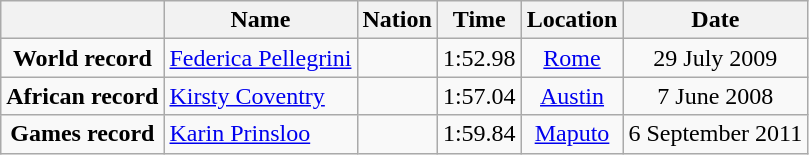<table class=wikitable style=text-align:center>
<tr>
<th></th>
<th>Name</th>
<th>Nation</th>
<th>Time</th>
<th>Location</th>
<th>Date</th>
</tr>
<tr>
<td><strong>World record</strong></td>
<td align=left><a href='#'>Federica Pellegrini</a></td>
<td align=left></td>
<td align=left>1:52.98</td>
<td><a href='#'>Rome</a></td>
<td>29 July 2009</td>
</tr>
<tr>
<td><strong>African record</strong></td>
<td align=left><a href='#'>Kirsty Coventry</a></td>
<td align=left></td>
<td align=left>1:57.04</td>
<td><a href='#'>Austin</a></td>
<td>7 June 2008</td>
</tr>
<tr>
<td><strong>Games record</strong></td>
<td align=left><a href='#'>Karin Prinsloo</a></td>
<td align=left></td>
<td align=left>1:59.84</td>
<td><a href='#'>Maputo</a></td>
<td>6 September 2011</td>
</tr>
</table>
